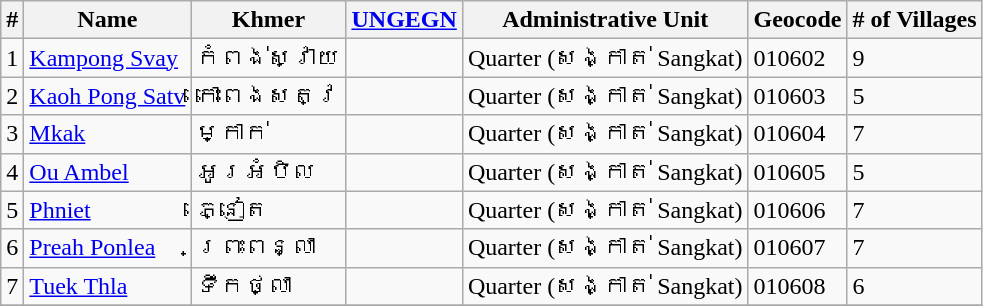<table class="wikitable sortable">
<tr>
<th>#</th>
<th>Name</th>
<th>Khmer</th>
<th><a href='#'>UNGEGN</a></th>
<th>Administrative Unit</th>
<th>Geocode</th>
<th># of Villages</th>
</tr>
<tr>
<td>1</td>
<td><a href='#'>Kampong Svay</a></td>
<td>កំពង់ស្វាយ</td>
<td></td>
<td>Quarter (សង្កាត់ Sangkat)</td>
<td>010602</td>
<td>9</td>
</tr>
<tr>
<td>2</td>
<td><a href='#'>Kaoh Pong Satv</a></td>
<td>កោះពងសត្វ</td>
<td></td>
<td>Quarter (សង្កាត់ Sangkat)</td>
<td>010603</td>
<td>5</td>
</tr>
<tr>
<td>3</td>
<td><a href='#'>Mkak</a></td>
<td>ម្កាក់</td>
<td></td>
<td>Quarter (សង្កាត់ Sangkat)</td>
<td>010604</td>
<td>7</td>
</tr>
<tr>
<td>4</td>
<td><a href='#'>Ou Ambel</a></td>
<td>អូរអំបិល</td>
<td></td>
<td>Quarter (សង្កាត់ Sangkat)</td>
<td>010605</td>
<td>5</td>
</tr>
<tr>
<td>5</td>
<td><a href='#'>Phniet</a></td>
<td>ភ្នៀត</td>
<td></td>
<td>Quarter (សង្កាត់ Sangkat)</td>
<td>010606</td>
<td>7</td>
</tr>
<tr>
<td>6</td>
<td><a href='#'>Preah Ponlea</a></td>
<td>ព្រះពន្លា</td>
<td></td>
<td>Quarter (សង្កាត់ Sangkat)</td>
<td>010607</td>
<td>7</td>
</tr>
<tr>
<td>7</td>
<td><a href='#'>Tuek Thla</a></td>
<td>ទឹកថ្លា</td>
<td></td>
<td>Quarter (សង្កាត់ Sangkat)</td>
<td>010608</td>
<td>6</td>
</tr>
<tr>
</tr>
</table>
